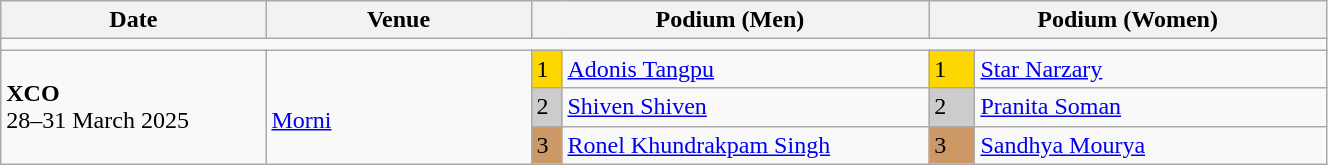<table class="wikitable" width=70%>
<tr>
<th>Date</th>
<th width=20%>Venue</th>
<th colspan=2 width=30%>Podium (Men)</th>
<th colspan=2 width=30%>Podium (Women)</th>
</tr>
<tr>
<td colspan=6></td>
</tr>
<tr>
<td rowspan=3><strong>XCO</strong> <br> 28–31 March 2025</td>
<td rowspan=3><br><a href='#'>Morni</a></td>
<td bgcolor=FFD700>1</td>
<td><a href='#'>Adonis Tangpu</a></td>
<td bgcolor=FFD700>1</td>
<td><a href='#'>Star Narzary</a></td>
</tr>
<tr>
<td bgcolor=CCCCCC>2</td>
<td><a href='#'>Shiven Shiven</a></td>
<td bgcolor=CCCCCC>2</td>
<td><a href='#'>Pranita Soman</a></td>
</tr>
<tr>
<td bgcolor=CC9966>3</td>
<td><a href='#'>Ronel Khundrakpam Singh</a></td>
<td bgcolor=CC9966>3</td>
<td><a href='#'>Sandhya Mourya</a></td>
</tr>
</table>
